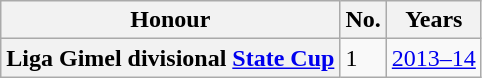<table class="wikitable plainrowheaders">
<tr>
<th scope=col>Honour</th>
<th scope=col>No.</th>
<th scope=col>Years</th>
</tr>
<tr>
<th scope=row>Liga Gimel divisional <a href='#'>State Cup</a></th>
<td>1</td>
<td><a href='#'>2013–14</a></td>
</tr>
</table>
